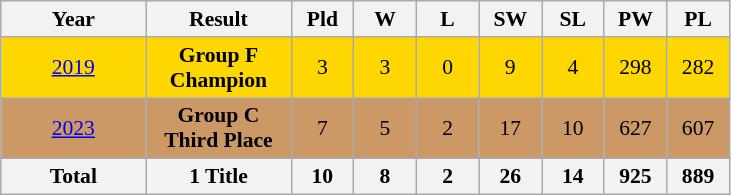<table class="wikitable" style="text-align: center;font-size:90%;">
<tr>
<th width=90>Year</th>
<th width=90>Result</th>
<th width=35>Pld</th>
<th width=35>W</th>
<th width=35>L</th>
<th width=35>SW</th>
<th width=35>SL</th>
<th width=35>PW</th>
<th width=35>PL</th>
</tr>
<tr bgcolor=gold>
<td> <a href='#'>2019</a></td>
<td><strong>Group F Champion</strong></td>
<td>3</td>
<td>3</td>
<td>0</td>
<td>9</td>
<td>4</td>
<td>298</td>
<td>282</td>
</tr>
<tr bgcolor=cc9966>
<td> <a href='#'>2023</a></td>
<td><strong>Group C Third Place</strong></td>
<td>7</td>
<td>5</td>
<td>2</td>
<td>17</td>
<td>10</td>
<td>627</td>
<td>607</td>
</tr>
<tr>
<th>Total</th>
<th>1 Title</th>
<th>10</th>
<th>8</th>
<th>2</th>
<th>26</th>
<th>14</th>
<th>925</th>
<th>889</th>
</tr>
</table>
